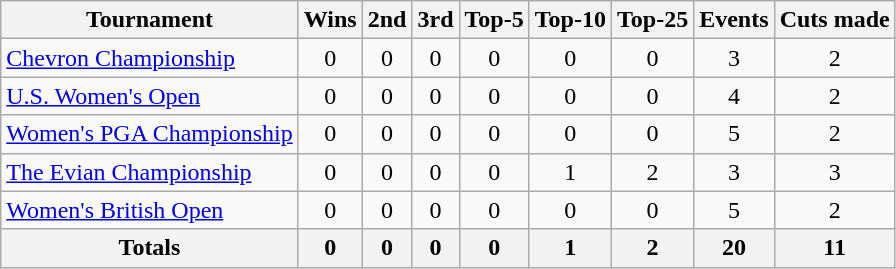<table class=wikitable style=text-align:center>
<tr>
<th>Tournament</th>
<th>Wins</th>
<th>2nd</th>
<th>3rd</th>
<th>Top-5</th>
<th>Top-10</th>
<th>Top-25</th>
<th>Events</th>
<th>Cuts made</th>
</tr>
<tr>
<td align=left><a href='#'>Chevron Championship</a></td>
<td>0</td>
<td>0</td>
<td>0</td>
<td>0</td>
<td>0</td>
<td>0</td>
<td>3</td>
<td>2</td>
</tr>
<tr>
<td align=left><a href='#'>U.S. Women's Open</a></td>
<td>0</td>
<td>0</td>
<td>0</td>
<td>0</td>
<td>0</td>
<td>0</td>
<td>4</td>
<td>2</td>
</tr>
<tr>
<td align=left><a href='#'>Women's PGA Championship</a></td>
<td>0</td>
<td>0</td>
<td>0</td>
<td>0</td>
<td>0</td>
<td>0</td>
<td>5</td>
<td>2</td>
</tr>
<tr>
<td align=left><a href='#'>The Evian Championship</a></td>
<td>0</td>
<td>0</td>
<td>0</td>
<td>0</td>
<td>1</td>
<td>2</td>
<td>3</td>
<td>3</td>
</tr>
<tr>
<td align=left><a href='#'>Women's British Open</a></td>
<td>0</td>
<td>0</td>
<td>0</td>
<td>0</td>
<td>0</td>
<td>0</td>
<td>5</td>
<td>2</td>
</tr>
<tr>
<th>Totals</th>
<th>0</th>
<th>0</th>
<th>0</th>
<th>0</th>
<th>1</th>
<th>2</th>
<th>20</th>
<th>11</th>
</tr>
</table>
